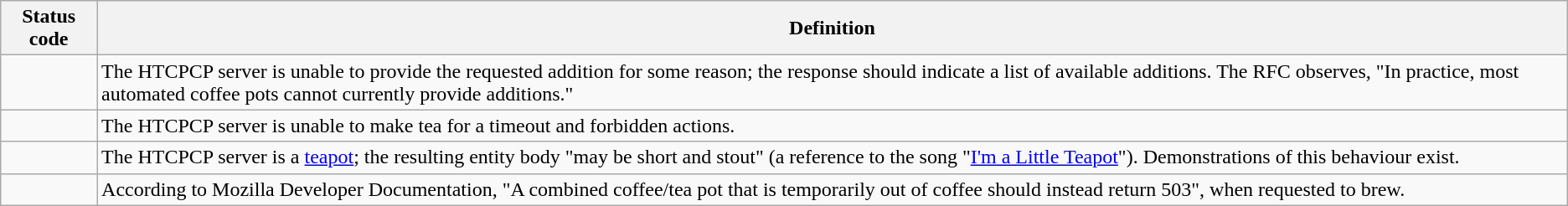<table class="wikitable">
<tr>
<th>Status code</th>
<th>Definition</th>
</tr>
<tr>
<td valign=top><code></code></td>
<td>The HTCPCP server is unable to provide the requested addition for some reason; the response should indicate a list of available additions. The RFC observes, "In practice, most automated coffee pots cannot currently provide additions."</td>
</tr>
<tr>
<td valign=top><code></code></td>
<td>The HTCPCP server is unable to make tea for a timeout and forbidden actions.</td>
</tr>
<tr>
<td valign=top><code></code></td>
<td>The HTCPCP server is a <a href='#'>teapot</a>; the resulting entity body "may be short and stout" (a reference to the song "<a href='#'>I'm a Little Teapot</a>"). Demonstrations of this behaviour exist.</td>
</tr>
<tr>
<td valign=top><code></code></td>
<td>According to Mozilla Developer Documentation, "A combined coffee/tea pot that is temporarily out of coffee should instead return 503", when requested to brew.</td>
</tr>
</table>
